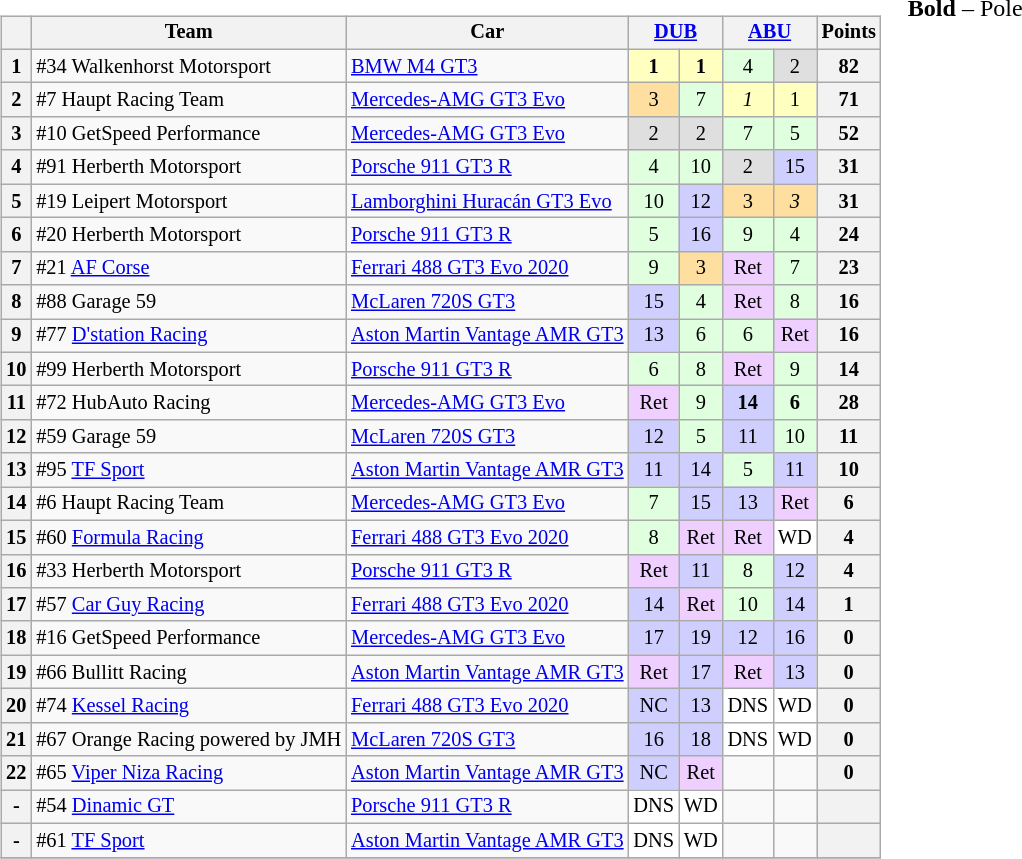<table>
<tr>
<td></td>
<td valign="top"><br><table class="wikitable" style="font-size:85%; text-align:center;">
<tr>
<th></th>
<th>Team</th>
<th>Car</th>
<th colspan=2><a href='#'>DUB</a><br></th>
<th colspan=2><a href='#'>ABU</a><br></th>
<th>Points</th>
</tr>
<tr>
<th>1</th>
<td align=left> #34 Walkenhorst Motorsport</td>
<td align=left><a href='#'>BMW M4 GT3</a></td>
<td style="background:#FFFFBF;"><strong>1</strong></td>
<td style="background:#FFFFBF;"><strong>1</strong></td>
<td style="background:#DFFFDF;">4</td>
<td style="background:#DFDFDF;">2</td>
<th>82</th>
</tr>
<tr>
<th>2</th>
<td align="left"> #7 Haupt Racing Team</td>
<td align="left"><a href='#'>Mercedes-AMG GT3 Evo</a></td>
<td style="background:#FFDF9F;">3</td>
<td style="background:#DFFFDF;">7</td>
<td style="background:#FFFFBF;"><em>1</em></td>
<td style="background:#FFFFBF;">1</td>
<th>71</th>
</tr>
<tr>
<th>3</th>
<td align="left"> #10 GetSpeed Performance</td>
<td align="left"><a href='#'>Mercedes-AMG GT3 Evo</a></td>
<td style="background:#DFDFDF;">2</td>
<td style="background:#DFDFDF;">2</td>
<td style="background:#DFFFDF;">7</td>
<td style="background:#DFFFDF;">5</td>
<th>52</th>
</tr>
<tr>
<th>4</th>
<td align="left"> #91 Herberth Motorsport</td>
<td align="left"><a href='#'>Porsche 911 GT3 R</a></td>
<td style="background:#DFFFDF;">4</td>
<td style="background:#DFFFDF;">10</td>
<td style="background:#DFDFDF;">2</td>
<td style="background:#CFCFFF;">15</td>
<th>31</th>
</tr>
<tr>
<th>5</th>
<td align="left"> #19 Leipert Motorsport</td>
<td align="left"><a href='#'>Lamborghini Huracán GT3 Evo</a></td>
<td style="background:#DFFFDF;">10</td>
<td style="background:#CFCFFF;">12</td>
<td style="background:#FFDF9F;">3</td>
<td style="background:#FFDF9F;"><em>3</em></td>
<th>31</th>
</tr>
<tr>
<th>6</th>
<td align="left"> #20 Herberth Motorsport</td>
<td align="left"><a href='#'>Porsche 911 GT3 R</a></td>
<td style="background:#DFFFDF;">5</td>
<td style="background:#CFCFFF;">16</td>
<td style="background:#DFFFDF;">9</td>
<td style="background:#DFFFDF;">4</td>
<th>24</th>
</tr>
<tr>
<th>7</th>
<td align="left"> #21 <a href='#'>AF Corse</a></td>
<td align="left"><a href='#'>Ferrari 488 GT3 Evo 2020</a></td>
<td style="background:#DFFFDF;">9</td>
<td style="background:#FFDF9F;">3</td>
<td style="background:#EFCFFF;">Ret</td>
<td style="background:#DFFFDF;">7</td>
<th>23</th>
</tr>
<tr>
<th>8</th>
<td align="left"> #88 Garage 59</td>
<td align="left"><a href='#'>McLaren 720S GT3</a></td>
<td style="background:#CFCFFF;">15</td>
<td style="background:#DFFFDF;">4</td>
<td style="background:#EFCFFF;">Ret</td>
<td style="background:#DFFFDF;">8</td>
<th>16</th>
</tr>
<tr>
<th>9</th>
<td align="left"> #77 <a href='#'>D'station Racing</a></td>
<td align="left"><a href='#'>Aston Martin Vantage AMR GT3</a></td>
<td style="background:#CFCFFF;">13</td>
<td style="background:#DFFFDF;">6</td>
<td style="background:#DFFFDF;">6</td>
<td style="background:#EFCFFF;">Ret</td>
<th>16</th>
</tr>
<tr>
<th>10</th>
<td align="left"> #99 Herberth Motorsport</td>
<td align="left"><a href='#'>Porsche 911 GT3 R</a></td>
<td style="background:#DFFFDF;">6</td>
<td style="background:#DFFFDF;">8</td>
<td style="background:#EFCFFF;">Ret</td>
<td style="background:#DFFFDF;">9</td>
<th>14</th>
</tr>
<tr>
<th>11</th>
<td align="left"> #72 HubAuto Racing</td>
<td align="left"><a href='#'>Mercedes-AMG GT3 Evo</a></td>
<td style="background:#EFCFFF;">Ret</td>
<td style="background:#DFFFDF;">9</td>
<td style="background:#CFCFFF;"><strong>14</strong></td>
<td style="background:#DFFFDF;"><strong>6</strong></td>
<th>28</th>
</tr>
<tr>
<th>12</th>
<td align="left"> #59 Garage 59</td>
<td align="left"><a href='#'>McLaren 720S GT3</a></td>
<td style="background:#CFCFFF;">12</td>
<td style="background:#DFFFDF;">5</td>
<td style="background:#CFCFFF;">11</td>
<td style="background:#DFFFDF;">10</td>
<th>11</th>
</tr>
<tr>
<th>13</th>
<td align="left"> #95 <a href='#'>TF Sport</a></td>
<td align="left"><a href='#'>Aston Martin Vantage AMR GT3</a></td>
<td style="background:#CFCFFF;">11</td>
<td style="background:#CFCFFF;">14</td>
<td style="background:#DFFFDF;">5</td>
<td style="background:#CFCFFF;">11</td>
<th>10</th>
</tr>
<tr>
<th>14</th>
<td align="left"> #6 Haupt Racing Team</td>
<td align="left"><a href='#'>Mercedes-AMG GT3 Evo</a></td>
<td style="background:#DFFFDF;">7</td>
<td style="background:#CFCFFF;">15</td>
<td style="background:#CFCFFF;">13</td>
<td style="background:#EFCFFF;">Ret</td>
<th>6</th>
</tr>
<tr>
<th>15</th>
<td align="left"> #60 <a href='#'>Formula Racing</a></td>
<td align="left"><a href='#'>Ferrari 488 GT3 Evo 2020</a></td>
<td style="background:#DFFFDF;">8</td>
<td style="background:#EFCFFF;">Ret</td>
<td style="background:#EFCFFF;">Ret</td>
<td style="background:#FFFFFF;">WD</td>
<th>4</th>
</tr>
<tr>
<th>16</th>
<td align="left"> #33 Herberth Motorsport</td>
<td align="left"><a href='#'>Porsche 911 GT3 R</a></td>
<td style="background:#EFCFFF;">Ret</td>
<td style="background:#CFCFFF;">11</td>
<td style="background:#DFFFDF;">8</td>
<td style="background:#CFCFFF;">12</td>
<th>4</th>
</tr>
<tr>
<th>17</th>
<td align="left"> #57 <a href='#'>Car Guy Racing</a></td>
<td align="left"><a href='#'>Ferrari 488 GT3 Evo 2020</a></td>
<td style="background:#CFCFFF;">14</td>
<td style="background:#EFCFFF;">Ret</td>
<td style="background:#DFFFDF;">10</td>
<td style="background:#CFCFFF;">14</td>
<th>1</th>
</tr>
<tr>
<th>18</th>
<td align="left"> #16 GetSpeed Performance</td>
<td align="left"><a href='#'>Mercedes-AMG GT3 Evo</a></td>
<td style="background:#CFCFFF;">17</td>
<td style="background:#CFCFFF;">19</td>
<td style="background:#CFCFFF;">12</td>
<td style="background:#CFCFFF;">16</td>
<th>0</th>
</tr>
<tr>
<th>19</th>
<td align="left"> #66 Bullitt Racing</td>
<td align="left"><a href='#'>Aston Martin Vantage AMR GT3</a></td>
<td style="background:#EFCFFF;">Ret</td>
<td style="background:#CFCFFF;">17</td>
<td style="background:#EFCFFF;">Ret</td>
<td style="background:#CFCFFF;">13</td>
<th>0</th>
</tr>
<tr>
<th>20</th>
<td align="left"> #74 <a href='#'>Kessel Racing</a></td>
<td align="left"><a href='#'>Ferrari 488 GT3 Evo 2020</a></td>
<td style="background:#CFCFFF;">NC</td>
<td style="background:#CFCFFF;">13</td>
<td style="background:#FFFFFF;">DNS</td>
<td style="background:#FFFFFF;">WD</td>
<th>0</th>
</tr>
<tr>
<th>21</th>
<td align="left"> #67 Orange Racing powered by JMH</td>
<td align="left"><a href='#'>McLaren 720S GT3</a></td>
<td style="background:#CFCFFF;">16</td>
<td style="background:#CFCFFF;">18</td>
<td style="background:#FFFFFF;">DNS</td>
<td style="background:#FFFFFF;">WD</td>
<th>0</th>
</tr>
<tr>
<th>22</th>
<td align=left> #65 <a href='#'>Viper Niza Racing</a></td>
<td align=left><a href='#'>Aston Martin Vantage AMR GT3</a></td>
<td style="background:#CFCFFF;">NC</td>
<td style="background:#EFCFFF;">Ret</td>
<td></td>
<td></td>
<th>0</th>
</tr>
<tr>
<th>-</th>
<td align=left> #54 <a href='#'>Dinamic GT</a></td>
<td align=left><a href='#'>Porsche 911 GT3 R</a></td>
<td style="background:#FFFFFF;">DNS</td>
<td style="background:#FFFFFF;">WD</td>
<td></td>
<td></td>
<th></th>
</tr>
<tr>
<th>-</th>
<td align=left> #61 <a href='#'>TF Sport</a></td>
<td align=left><a href='#'>Aston Martin Vantage AMR GT3</a></td>
<td style="background:#FFFFFF;">DNS</td>
<td style="background:#FFFFFF;">WD</td>
<td></td>
<td></td>
<th></th>
</tr>
<tr>
</tr>
</table>
</td>
<td valign="top"><br>
<span><strong>Bold</strong> – Pole<br></span></td>
</tr>
</table>
